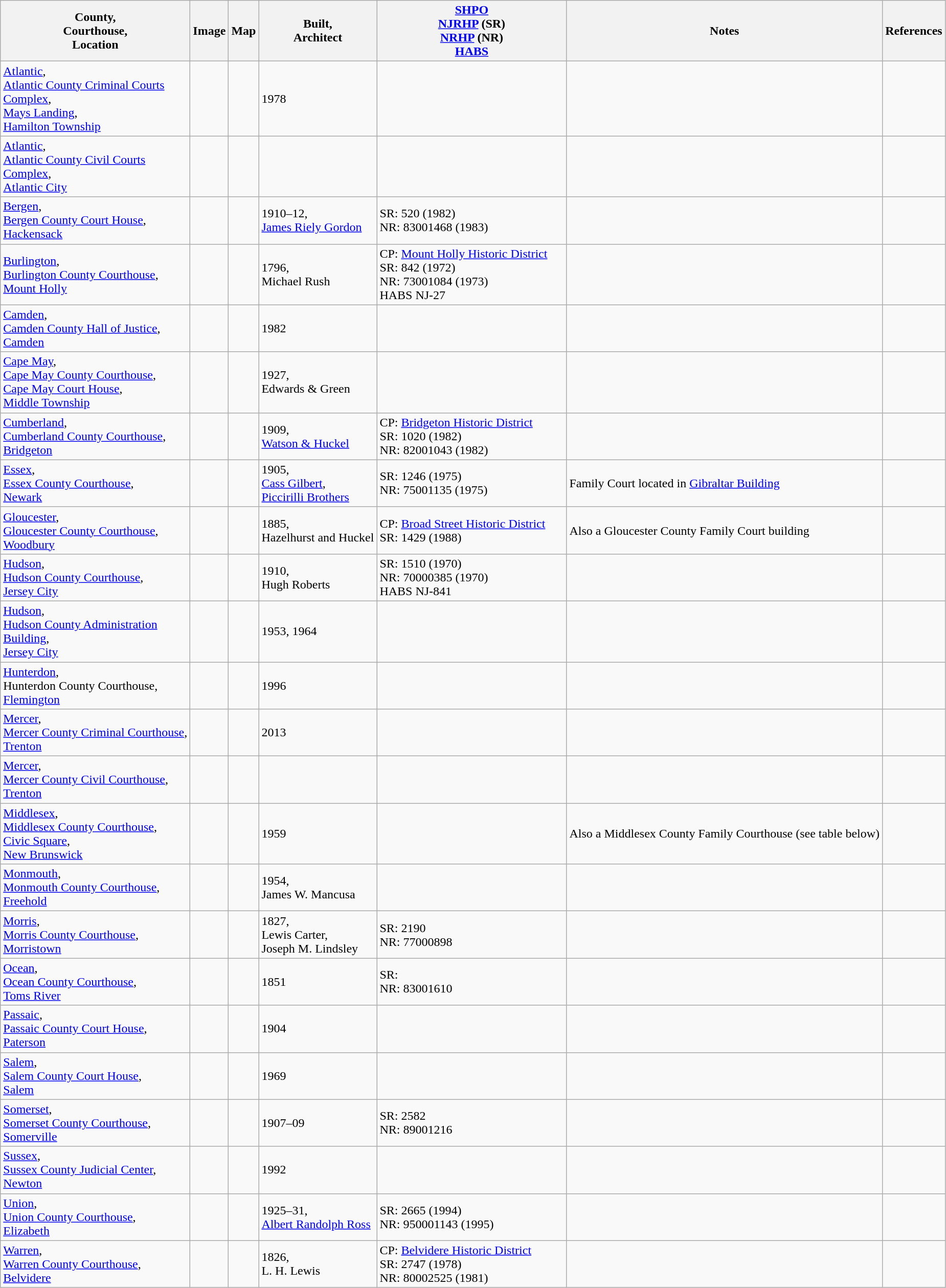<table class="wikitable sortable sticky-header sort-under">
<tr>
<th scope="col" width="240px">County,<br>Courthouse,<br>Location</th>
<th>Image</th>
<th>Map</th>
<th>Built,<br>Architect</th>
<th scope="col" width="240px"><a href='#'>SHPO</a><br><a href='#'>NJRHP</a> (SR)<br><a href='#'>NRHP</a> (NR)<br><a href='#'>HABS</a></th>
<th>Notes</th>
<th scope="col" width="5px">References</th>
</tr>
<tr>
<td><a href='#'>Atlantic</a>,<br><a href='#'>Atlantic County Criminal Courts Complex</a>,<br><a href='#'>Mays Landing</a>,<br><a href='#'>Hamilton Township</a><br><small></small></td>
<td></td>
<td></td>
<td>1978</td>
<td></td>
<td></td>
<td></td>
</tr>
<tr>
<td><a href='#'>Atlantic</a>,<br><a href='#'>Atlantic County Civil Courts Complex</a>,<br><a href='#'>Atlantic City</a><br><small></small></td>
<td></td>
<td></td>
<td></td>
<td></td>
<td></td>
<td></td>
</tr>
<tr>
<td><a href='#'>Bergen</a>,<br><a href='#'>Bergen County Court House</a>,<br><a href='#'>Hackensack</a><br><small></small></td>
<td></td>
<td></td>
<td>1910–12,<br><a href='#'>James Riely Gordon</a></td>
<td>SR: 520 (1982)<br>NR: 83001468 (1983)</td>
<td></td>
<td></td>
</tr>
<tr>
<td><a href='#'>Burlington</a>,<br><a href='#'>Burlington County Courthouse</a>,<br><a href='#'>Mount Holly</a><br><small></small></td>
<td></td>
<td></td>
<td>1796,<br>Michael Rush</td>
<td>CP: <a href='#'>Mount Holly Historic District</a><br>SR: 842 (1972)<br>NR: 73001084 (1973)<br>HABS NJ-27</td>
<td></td>
<td></td>
</tr>
<tr>
<td><a href='#'>Camden</a>,<br><a href='#'>Camden County Hall of Justice</a>,<br><a href='#'>Camden</a><br><small></small></td>
<td></td>
<td></td>
<td>1982</td>
<td></td>
<td></td>
<td></td>
</tr>
<tr>
<td><a href='#'>Cape May</a>,<br><a href='#'>Cape May County Courthouse</a>,<br><a href='#'>Cape May Court House</a>,<br><a href='#'>Middle Township</a><br><small></small></td>
<td></td>
<td></td>
<td>1927,<br>Edwards & Green</td>
<td></td>
<td></td>
<td></td>
</tr>
<tr>
<td><a href='#'>Cumberland</a>,<br><a href='#'>Cumberland County Courthouse</a>,<br><a href='#'>Bridgeton</a><br><small></small></td>
<td></td>
<td></td>
<td>1909,<br><a href='#'>Watson & Huckel</a></td>
<td>CP: <a href='#'>Bridgeton Historic District</a><br>SR: 1020 (1982)<br>NR: 82001043 (1982)</td>
<td></td>
<td></td>
</tr>
<tr>
<td><a href='#'>Essex</a>,<br><a href='#'>Essex County Courthouse</a>,<br><a href='#'>Newark</a><br><small></small></td>
<td></td>
<td></td>
<td>1905,<br><a href='#'>Cass Gilbert</a>,<br><a href='#'>Piccirilli Brothers</a></td>
<td>SR: 1246 (1975)<br>NR: 75001135 (1975)</td>
<td>Family Court located in <a href='#'>Gibraltar Building</a></td>
<td></td>
</tr>
<tr>
<td><a href='#'>Gloucester</a>,<br><a href='#'>Gloucester County Courthouse</a>,<br><a href='#'>Woodbury</a><br><small></small></td>
<td></td>
<td></td>
<td>1885,<br>Hazelhurst and Huckel</td>
<td>CP: <a href='#'>Broad Street Historic District</a><br>SR: 1429 (1988)</td>
<td>Also a Gloucester County Family Court building</td>
<td></td>
</tr>
<tr>
<td><a href='#'>Hudson</a>,<br><a href='#'>Hudson County Courthouse</a>,<br><a href='#'>Jersey City</a><br><small></small></td>
<td></td>
<td></td>
<td>1910,<br>Hugh Roberts</td>
<td>SR: 1510 (1970)<br>NR: 70000385 (1970)<br>HABS NJ-841</td>
<td></td>
<td><br></td>
</tr>
<tr>
<td><a href='#'>Hudson</a>,<br><a href='#'>Hudson County Administration Building</a>,<br><a href='#'>Jersey City</a><br><small></small></td>
<td></td>
<td></td>
<td>1953, 1964</td>
<td></td>
<td></td>
<td></td>
</tr>
<tr>
<td><a href='#'>Hunterdon</a>,<br>Hunterdon County Courthouse,<br><a href='#'>Flemington</a><br><small></small></td>
<td></td>
<td></td>
<td>1996</td>
<td></td>
<td></td>
<td></td>
</tr>
<tr>
<td><a href='#'>Mercer</a>,<br><a href='#'>Mercer County Criminal Courthouse</a>,<br><a href='#'>Trenton</a><br><small></small></td>
<td></td>
<td></td>
<td>2013</td>
<td></td>
<td></td>
<td></td>
</tr>
<tr>
<td><a href='#'>Mercer</a>,<br><a href='#'>Mercer County Civil Courthouse</a>,<br><a href='#'>Trenton</a><br><small></small></td>
<td></td>
<td></td>
<td></td>
<td></td>
<td></td>
<td></td>
</tr>
<tr>
<td><a href='#'>Middlesex</a>,<br><a href='#'>Middlesex County Courthouse</a>,<br><a href='#'>Civic Square</a>,<br><a href='#'>New Brunswick</a><br><small></small></td>
<td></td>
<td></td>
<td>1959</td>
<td></td>
<td>Also a Middlesex County Family Courthouse (see table below)</td>
<td></td>
</tr>
<tr>
<td><a href='#'>Monmouth</a>,<br><a href='#'>Monmouth County Courthouse</a>,<br><a href='#'>Freehold</a><br><small></small></td>
<td></td>
<td></td>
<td>1954,<br>James W. Mancusa</td>
<td></td>
<td></td>
<td></td>
</tr>
<tr>
<td><a href='#'>Morris</a>,<br><a href='#'>Morris County Courthouse</a>,<br><a href='#'>Morristown</a><br><small></small></td>
<td></td>
<td></td>
<td>1827,<br>Lewis Carter,<br>Joseph M. Lindsley</td>
<td>SR: 2190<br>NR: 77000898</td>
<td></td>
<td></td>
</tr>
<tr>
<td><a href='#'>Ocean</a>,<br><a href='#'>Ocean County Courthouse</a>,<br><a href='#'>Toms River</a><br><small></small></td>
<td></td>
<td></td>
<td>1851</td>
<td>SR:<br>NR: 83001610</td>
<td></td>
<td></td>
</tr>
<tr>
<td><a href='#'>Passaic</a>,<br><a href='#'>Passaic County Court House</a>,<br><a href='#'>Paterson</a><br><small></small></td>
<td></td>
<td></td>
<td>1904</td>
<td></td>
<td></td>
<td></td>
</tr>
<tr>
<td><a href='#'>Salem</a>,<br><a href='#'>Salem County Court House</a>,<br><a href='#'>Salem</a><br><small></small></td>
<td></td>
<td></td>
<td>1969</td>
<td></td>
<td></td>
<td></td>
</tr>
<tr>
<td><a href='#'>Somerset</a>,<br><a href='#'>Somerset County Courthouse</a>,<br><a href='#'>Somerville</a><br><small></small></td>
<td></td>
<td></td>
<td>1907–09</td>
<td>SR: 2582<br>NR: 89001216</td>
<td></td>
<td></td>
</tr>
<tr>
<td><a href='#'>Sussex</a>,<br><a href='#'>Sussex County Judicial Center</a>,<br><a href='#'>Newton</a><br><small></small></td>
<td></td>
<td></td>
<td>1992</td>
<td></td>
<td></td>
<td></td>
</tr>
<tr>
<td><a href='#'>Union</a>,<br><a href='#'>Union County Courthouse</a>,<br><a href='#'>Elizabeth</a><br><small></small></td>
<td></td>
<td></td>
<td>1925–31,<br><a href='#'>Albert Randolph Ross</a></td>
<td>SR: 2665 (1994)<br>NR: 950001143 (1995)</td>
<td></td>
<td></td>
</tr>
<tr>
<td><a href='#'>Warren</a>,<br><a href='#'>Warren County Courthouse</a>,<br><a href='#'>Belvidere</a><br><small></small></td>
<td></td>
<td></td>
<td>1826,<br>L. H. Lewis</td>
<td>CP: <a href='#'>Belvidere Historic District</a><br>SR: 2747 (1978)<br>NR: 80002525 (1981)</td>
<td></td>
<td></td>
</tr>
</table>
